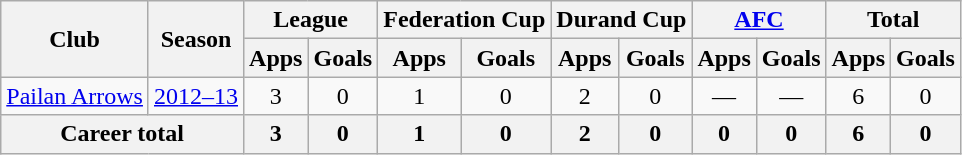<table class="wikitable" style="text-align:center;">
<tr>
<th rowspan="2">Club</th>
<th rowspan="2">Season</th>
<th colspan="2">League</th>
<th colspan="2">Federation Cup</th>
<th colspan="2">Durand Cup</th>
<th colspan="2"><a href='#'>AFC</a></th>
<th colspan="2">Total</th>
</tr>
<tr>
<th>Apps</th>
<th>Goals</th>
<th>Apps</th>
<th>Goals</th>
<th>Apps</th>
<th>Goals</th>
<th>Apps</th>
<th>Goals</th>
<th>Apps</th>
<th>Goals</th>
</tr>
<tr>
<td rowspan="1"><a href='#'>Pailan Arrows</a></td>
<td><a href='#'>2012–13</a></td>
<td>3</td>
<td>0</td>
<td>1</td>
<td>0</td>
<td>2</td>
<td>0</td>
<td>—</td>
<td>—</td>
<td>6</td>
<td>0</td>
</tr>
<tr>
<th colspan="2">Career total</th>
<th>3</th>
<th>0</th>
<th>1</th>
<th>0</th>
<th>2</th>
<th>0</th>
<th>0</th>
<th>0</th>
<th>6</th>
<th>0</th>
</tr>
</table>
